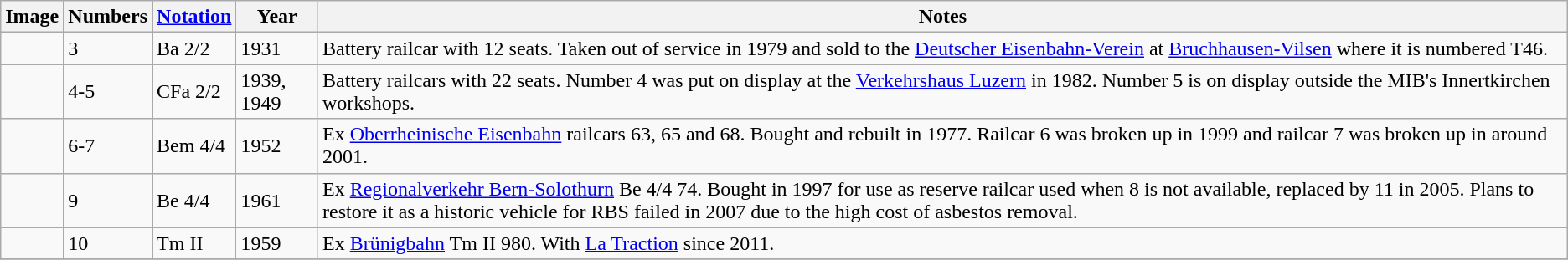<table class="wikitable sortable">
<tr>
<th>Image</th>
<th>Numbers</th>
<th><a href='#'>Notation</a></th>
<th>Year</th>
<th>Notes</th>
</tr>
<tr>
<td></td>
<td>3</td>
<td>Ba 2/2</td>
<td>1931</td>
<td>Battery railcar with 12 seats. Taken out of service in 1979 and sold to the <a href='#'>Deutscher Eisenbahn-Verein</a> at <a href='#'>Bruchhausen-Vilsen</a> where it is numbered T46.</td>
</tr>
<tr>
<td></td>
<td>4-5</td>
<td>CFa 2/2</td>
<td>1939, 1949</td>
<td>Battery railcars with 22 seats. Number 4 was put on display at the <a href='#'>Verkehrshaus Luzern</a> in 1982. Number 5 is on display outside the MIB's Innertkirchen workshops.</td>
</tr>
<tr>
<td></td>
<td>6-7</td>
<td>Bem 4/4</td>
<td>1952</td>
<td>Ex <a href='#'>Oberrheinische Eisenbahn</a> railcars 63, 65 and 68. Bought and rebuilt in 1977. Railcar 6 was broken up in 1999 and railcar 7 was broken up in around 2001.</td>
</tr>
<tr>
<td></td>
<td>9</td>
<td>Be 4/4</td>
<td>1961</td>
<td>Ex <a href='#'>Regionalverkehr Bern-Solothurn</a> Be 4/4 74. Bought in 1997 for use as reserve railcar used when 8 is not available, replaced by 11 in 2005. Plans to restore it as a historic vehicle for RBS failed in 2007 due to the high cost of asbestos removal.</td>
</tr>
<tr>
<td></td>
<td>10</td>
<td>Tm II</td>
<td>1959</td>
<td>Ex <a href='#'>Brünigbahn</a> Tm II 980. With <a href='#'>La Traction</a> since 2011.</td>
</tr>
<tr>
</tr>
</table>
